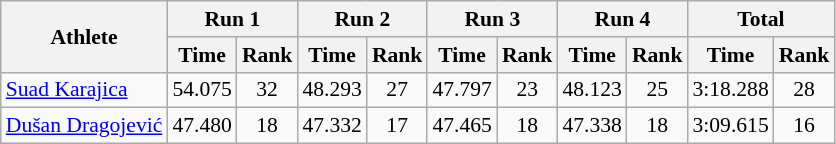<table class="wikitable" border="1" style="font-size:90%">
<tr>
<th rowspan="2">Athlete</th>
<th colspan="2">Run 1</th>
<th colspan="2">Run 2</th>
<th colspan="2">Run 3</th>
<th colspan="2">Run 4</th>
<th colspan="2">Total</th>
</tr>
<tr>
<th>Time</th>
<th>Rank</th>
<th>Time</th>
<th>Rank</th>
<th>Time</th>
<th>Rank</th>
<th>Time</th>
<th>Rank</th>
<th>Time</th>
<th>Rank</th>
</tr>
<tr>
<td><a href='#'>Suad Karajica</a></td>
<td align="center">54.075</td>
<td align="center">32</td>
<td align="center">48.293</td>
<td align="center">27</td>
<td align="center">47.797</td>
<td align="center">23</td>
<td align="center">48.123</td>
<td align="center">25</td>
<td align="center">3:18.288</td>
<td align="center">28</td>
</tr>
<tr>
<td><a href='#'>Dušan Dragojević</a></td>
<td align="center">47.480</td>
<td align="center">18</td>
<td align="center">47.332</td>
<td align="center">17</td>
<td align="center">47.465</td>
<td align="center">18</td>
<td align="center">47.338</td>
<td align="center">18</td>
<td align="center">3:09.615</td>
<td align="center">16</td>
</tr>
</table>
